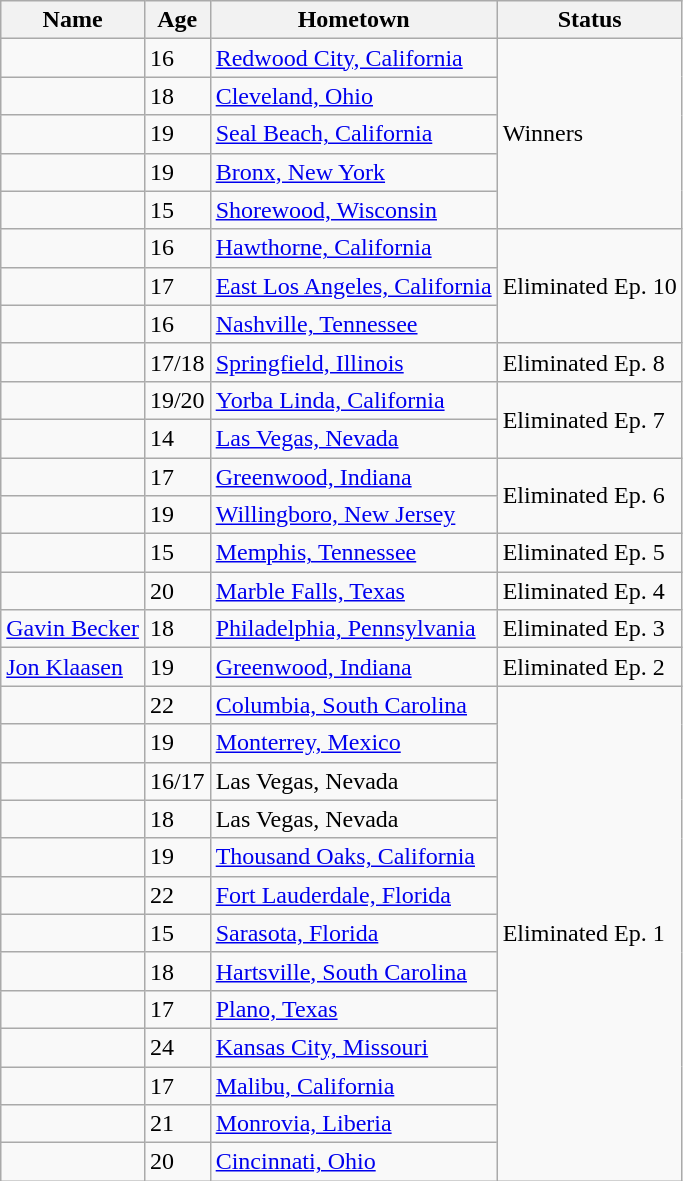<table class="wikitable sortable">
<tr>
<th>Name</th>
<th>Age</th>
<th>Hometown</th>
<th>Status</th>
</tr>
<tr>
<td></td>
<td>16</td>
<td><a href='#'>Redwood City, California</a></td>
<td rowspan="5">Winners</td>
</tr>
<tr>
<td></td>
<td>18</td>
<td><a href='#'>Cleveland, Ohio</a></td>
</tr>
<tr>
<td></td>
<td>19</td>
<td><a href='#'>Seal Beach, California</a></td>
</tr>
<tr>
<td></td>
<td>19</td>
<td><a href='#'>Bronx, New York</a></td>
</tr>
<tr>
<td></td>
<td>15</td>
<td><a href='#'>Shorewood, Wisconsin</a></td>
</tr>
<tr>
<td></td>
<td>16</td>
<td><a href='#'>Hawthorne, California</a></td>
<td rowspan="3">Eliminated Ep. 10</td>
</tr>
<tr>
<td></td>
<td>17</td>
<td><a href='#'>East Los Angeles, California</a></td>
</tr>
<tr>
<td></td>
<td>16</td>
<td><a href='#'>Nashville, Tennessee</a></td>
</tr>
<tr>
<td></td>
<td>17/18</td>
<td><a href='#'>Springfield, Illinois</a></td>
<td>Eliminated Ep. 8</td>
</tr>
<tr>
<td></td>
<td>19/20</td>
<td><a href='#'>Yorba Linda, California</a></td>
<td rowspan="2">Eliminated Ep. 7</td>
</tr>
<tr>
<td></td>
<td>14</td>
<td><a href='#'>Las Vegas, Nevada</a></td>
</tr>
<tr Eliminated Ep. 7>
<td></td>
<td>17</td>
<td><a href='#'>Greenwood, Indiana</a></td>
<td rowspan="2">Eliminated Ep. 6</td>
</tr>
<tr>
<td></td>
<td>19</td>
<td><a href='#'>Willingboro, New Jersey</a></td>
</tr>
<tr>
<td></td>
<td>15</td>
<td><a href='#'>Memphis, Tennessee</a></td>
<td>Eliminated Ep. 5</td>
</tr>
<tr>
<td></td>
<td>20</td>
<td><a href='#'>Marble Falls, Texas</a></td>
<td>Eliminated Ep. 4</td>
</tr>
<tr>
<td><a href='#'>Gavin Becker</a></td>
<td>18</td>
<td><a href='#'>Philadelphia, Pennsylvania</a></td>
<td>Eliminated Ep. 3</td>
</tr>
<tr>
<td><a href='#'>Jon Klaasen</a></td>
<td>19</td>
<td><a href='#'>Greenwood, Indiana</a></td>
<td>Eliminated Ep. 2</td>
</tr>
<tr>
<td></td>
<td>22</td>
<td><a href='#'>Columbia, South Carolina</a></td>
<td rowspan="13">Eliminated Ep. 1</td>
</tr>
<tr>
<td></td>
<td>19</td>
<td><a href='#'>Monterrey, Mexico</a></td>
</tr>
<tr>
<td></td>
<td>16/17</td>
<td>Las Vegas, Nevada</td>
</tr>
<tr>
<td></td>
<td>18</td>
<td>Las Vegas, Nevada</td>
</tr>
<tr>
<td></td>
<td>19</td>
<td><a href='#'>Thousand Oaks, California</a></td>
</tr>
<tr>
<td></td>
<td>22</td>
<td><a href='#'>Fort Lauderdale, Florida</a></td>
</tr>
<tr>
<td></td>
<td>15</td>
<td><a href='#'>Sarasota, Florida</a></td>
</tr>
<tr>
<td></td>
<td>18</td>
<td><a href='#'>Hartsville, South Carolina</a></td>
</tr>
<tr>
<td></td>
<td>17</td>
<td><a href='#'>Plano, Texas</a></td>
</tr>
<tr>
<td></td>
<td>24</td>
<td><a href='#'>Kansas City, Missouri</a></td>
</tr>
<tr>
<td></td>
<td>17</td>
<td><a href='#'>Malibu, California</a></td>
</tr>
<tr>
<td></td>
<td>21</td>
<td><a href='#'>Monrovia, Liberia</a></td>
</tr>
<tr>
<td></td>
<td>20</td>
<td><a href='#'>Cincinnati, Ohio</a></td>
</tr>
</table>
